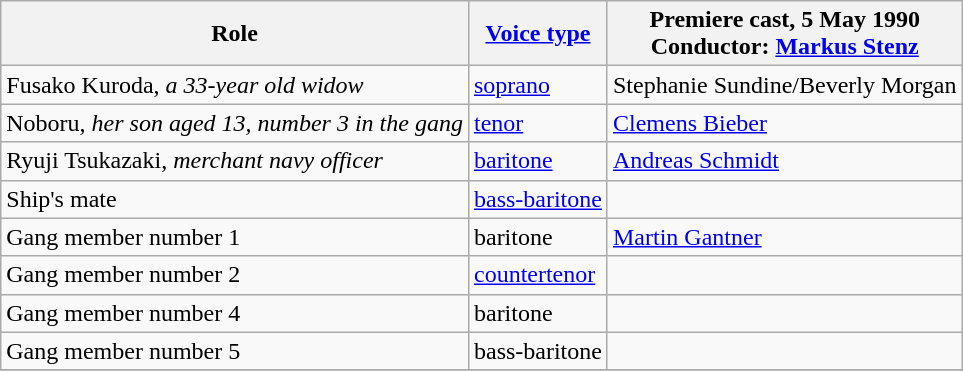<table class="wikitable">
<tr>
<th>Role</th>
<th><a href='#'>Voice type</a></th>
<th>Premiere cast, 5 May 1990<br>Conductor: <a href='#'>Markus Stenz</a></th>
</tr>
<tr>
<td>Fusako Kuroda, <em>a 33-year old widow</em></td>
<td><a href='#'>soprano</a></td>
<td>Stephanie Sundine/Beverly Morgan</td>
</tr>
<tr>
<td>Noboru, <em>her son aged 13, number 3 in the gang</em></td>
<td><a href='#'>tenor</a></td>
<td><a href='#'>Clemens Bieber</a></td>
</tr>
<tr>
<td>Ryuji Tsukazaki, <em>merchant navy officer</em></td>
<td><a href='#'>baritone</a></td>
<td><a href='#'>Andreas Schmidt</a></td>
</tr>
<tr>
<td>Ship's mate</td>
<td><a href='#'>bass-baritone</a></td>
<td></td>
</tr>
<tr>
<td>Gang member number 1</td>
<td>baritone</td>
<td><a href='#'>Martin Gantner</a></td>
</tr>
<tr>
<td>Gang member number 2</td>
<td><a href='#'>countertenor</a></td>
<td></td>
</tr>
<tr>
<td>Gang member number 4</td>
<td>baritone</td>
<td></td>
</tr>
<tr>
<td>Gang member number 5</td>
<td>bass-baritone</td>
<td></td>
</tr>
<tr>
</tr>
</table>
